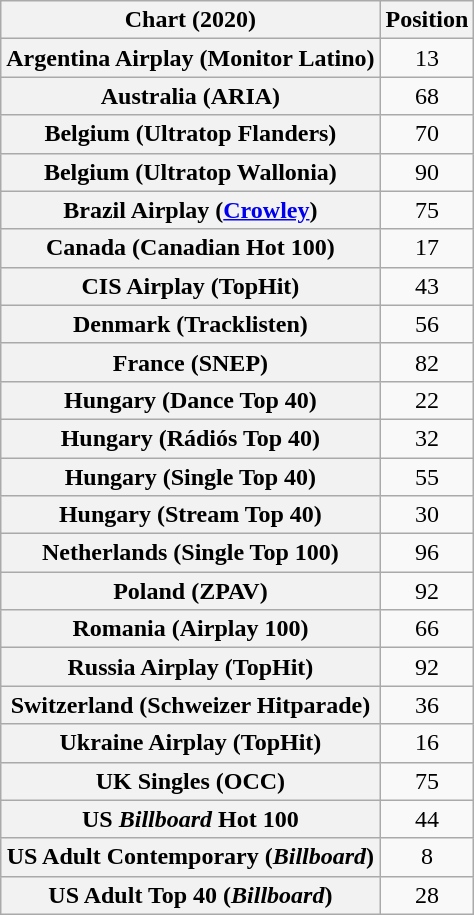<table class="wikitable sortable plainrowheaders" style="text-align:center">
<tr>
<th scope="col">Chart (2020)</th>
<th scope="col">Position</th>
</tr>
<tr>
<th scope="row">Argentina Airplay (Monitor Latino)</th>
<td>13</td>
</tr>
<tr>
<th scope="row">Australia (ARIA)</th>
<td>68</td>
</tr>
<tr>
<th scope="row">Belgium (Ultratop Flanders)</th>
<td>70</td>
</tr>
<tr>
<th scope="row">Belgium (Ultratop Wallonia)</th>
<td>90</td>
</tr>
<tr>
<th scope="row">Brazil Airplay (<a href='#'>Crowley</a>)</th>
<td>75</td>
</tr>
<tr>
<th scope="row">Canada (Canadian Hot 100)</th>
<td>17</td>
</tr>
<tr>
<th scope="row">CIS Airplay (TopHit)</th>
<td>43</td>
</tr>
<tr>
<th scope="row">Denmark (Tracklisten)</th>
<td>56</td>
</tr>
<tr>
<th scope="row">France (SNEP)</th>
<td>82</td>
</tr>
<tr>
<th scope="row">Hungary (Dance Top 40)</th>
<td>22</td>
</tr>
<tr>
<th scope="row">Hungary (Rádiós Top 40)</th>
<td>32</td>
</tr>
<tr>
<th scope="row">Hungary (Single Top 40)</th>
<td>55</td>
</tr>
<tr>
<th scope="row">Hungary (Stream Top 40)</th>
<td>30</td>
</tr>
<tr>
<th scope="row">Netherlands (Single Top 100)</th>
<td>96</td>
</tr>
<tr>
<th scope="row">Poland (ZPAV)</th>
<td>92</td>
</tr>
<tr>
<th scope="row">Romania (Airplay 100)</th>
<td>66</td>
</tr>
<tr>
<th scope="row">Russia Airplay (TopHit)</th>
<td>92</td>
</tr>
<tr>
<th scope="row">Switzerland (Schweizer Hitparade)</th>
<td>36</td>
</tr>
<tr>
<th scope="row">Ukraine Airplay (TopHit)</th>
<td>16</td>
</tr>
<tr>
<th scope="row">UK Singles (OCC)</th>
<td>75</td>
</tr>
<tr>
<th scope="row">US <em>Billboard</em> Hot 100</th>
<td>44</td>
</tr>
<tr>
<th scope="row">US Adult Contemporary (<em>Billboard</em>)</th>
<td>8</td>
</tr>
<tr>
<th scope="row">US Adult Top 40 (<em>Billboard</em>)</th>
<td>28</td>
</tr>
</table>
